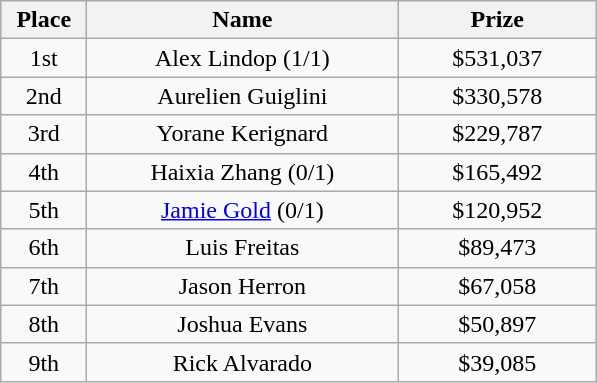<table class="wikitable">
<tr>
<th width="50">Place</th>
<th width="200">Name</th>
<th width="125">Prize</th>
</tr>
<tr>
<td align = "center">1st</td>
<td align = "center">Alex Lindop (1/1)</td>
<td align = "center">$531,037</td>
</tr>
<tr>
<td align = "center">2nd</td>
<td align = "center">Aurelien Guiglini</td>
<td align = "center">$330,578</td>
</tr>
<tr>
<td align = "center">3rd</td>
<td align = "center">Yorane Kerignard</td>
<td align = "center">$229,787</td>
</tr>
<tr>
<td align = "center">4th</td>
<td align = "center">Haixia Zhang (0/1)</td>
<td align = "center">$165,492</td>
</tr>
<tr>
<td align = "center">5th</td>
<td align = "center"><a href='#'>Jamie Gold</a> (0/1)</td>
<td align = "center">$120,952</td>
</tr>
<tr>
<td align = "center">6th</td>
<td align = "center">Luis Freitas</td>
<td align = "center">$89,473</td>
</tr>
<tr>
<td align = "center">7th</td>
<td align = "center">Jason Herron</td>
<td align = "center">$67,058</td>
</tr>
<tr>
<td align = "center">8th</td>
<td align = "center">Joshua Evans</td>
<td align = "center">$50,897</td>
</tr>
<tr>
<td align = "center">9th</td>
<td align = "center">Rick Alvarado</td>
<td align = "center">$39,085</td>
</tr>
</table>
